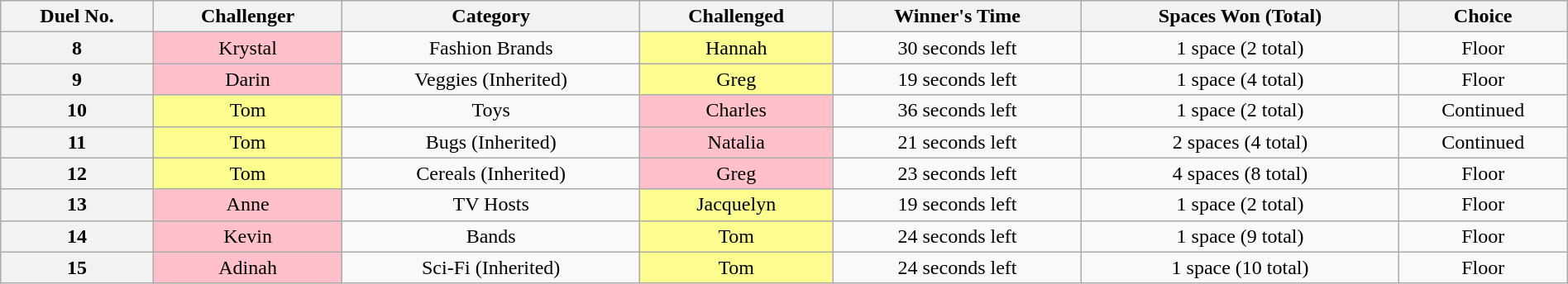<table class="wikitable sortable mw-collapsible mw-collapsed" style="text-align:center; width:100%">
<tr>
<th scope="col">Duel No.</th>
<th scope="col">Challenger</th>
<th scope="col">Category</th>
<th scope="col">Challenged</th>
<th scope="col">Winner's Time</th>
<th scope="col">Spaces Won (Total)</th>
<th scope="col">Choice</th>
</tr>
<tr>
<th>8</th>
<td style="background:pink;">Krystal</td>
<td>Fashion Brands</td>
<td style="background:#fdfc8f;">Hannah</td>
<td>30 seconds left</td>
<td>1 space (2 total)</td>
<td>Floor</td>
</tr>
<tr>
<th>9</th>
<td style="background:pink;">Darin</td>
<td>Veggies (Inherited)</td>
<td style="background:#fdfc8f;">Greg</td>
<td>19 seconds left</td>
<td>1 space (4 total)</td>
<td>Floor</td>
</tr>
<tr>
<th>10</th>
<td style="background:#fdfc8f;">Tom</td>
<td>Toys</td>
<td style="background:pink;">Charles</td>
<td>36 seconds left</td>
<td>1 space (2 total)</td>
<td>Continued</td>
</tr>
<tr>
<th>11</th>
<td style="background:#fdfc8f;">Tom</td>
<td>Bugs (Inherited)</td>
<td style="background:pink;">Natalia</td>
<td>21 seconds left</td>
<td>2 spaces (4 total)</td>
<td>Continued</td>
</tr>
<tr>
<th>12</th>
<td style="background:#fdfc8f;">Tom</td>
<td>Cereals (Inherited)</td>
<td style="background:pink;">Greg</td>
<td>23 seconds left</td>
<td>4 spaces (8 total)</td>
<td>Floor</td>
</tr>
<tr>
<th>13</th>
<td style="background:pink;">Anne</td>
<td>TV Hosts</td>
<td style="background:#fdfc8f;">Jacquelyn</td>
<td>19 seconds left</td>
<td>1 space (2 total)</td>
<td>Floor</td>
</tr>
<tr>
<th>14</th>
<td style="background:pink;">Kevin</td>
<td>Bands</td>
<td style="background:#fdfc8f;">Tom</td>
<td>24 seconds left</td>
<td>1 space (9 total)</td>
<td>Floor</td>
</tr>
<tr>
<th>15</th>
<td style="background:pink;">Adinah</td>
<td>Sci-Fi (Inherited)</td>
<td style="background:#fdfc8f;">Tom</td>
<td>24 seconds left</td>
<td>1 space (10 total)</td>
<td>Floor</td>
</tr>
</table>
